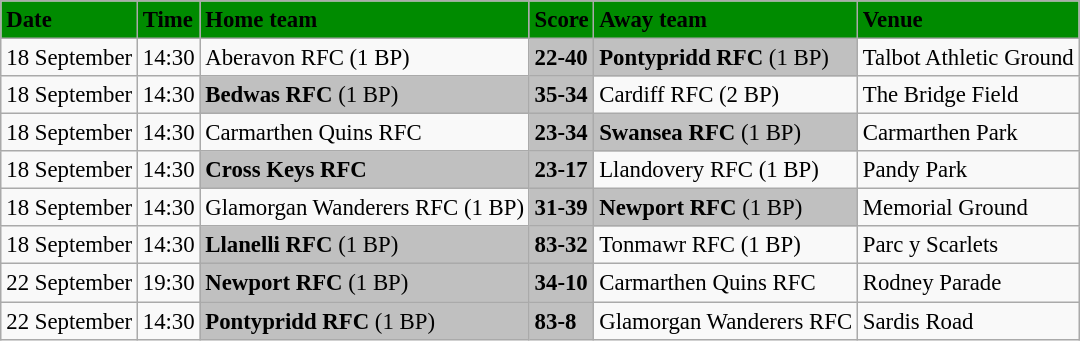<table class="wikitable" style="margin:0.5em auto; font-size:95%">
<tr bgcolor="#008B00">
<td><strong>Date</strong></td>
<td><strong>Time</strong></td>
<td><strong>Home team</strong></td>
<td><strong>Score</strong></td>
<td><strong>Away team</strong></td>
<td><strong>Venue</strong></td>
</tr>
<tr>
<td>18 September</td>
<td>14:30</td>
<td>Aberavon RFC (1 BP)</td>
<td bgcolor="silver"><strong>22-40</strong></td>
<td bgcolor="silver"><strong>Pontypridd RFC</strong> (1 BP)</td>
<td>Talbot Athletic Ground</td>
</tr>
<tr>
<td>18 September</td>
<td>14:30</td>
<td bgcolor="silver"><strong>Bedwas RFC</strong> (1 BP)</td>
<td bgcolor="silver"><strong>35-34</strong></td>
<td>Cardiff RFC (2 BP)</td>
<td>The Bridge Field</td>
</tr>
<tr>
<td>18 September</td>
<td>14:30</td>
<td>Carmarthen Quins RFC</td>
<td bgcolor="silver"><strong>23-34</strong></td>
<td bgcolor="silver"><strong>Swansea RFC</strong> (1 BP)</td>
<td>Carmarthen Park</td>
</tr>
<tr>
<td>18 September</td>
<td>14:30</td>
<td bgcolor="silver"><strong>Cross Keys RFC</strong></td>
<td bgcolor="silver"><strong>23-17</strong></td>
<td>Llandovery RFC (1 BP)</td>
<td>Pandy Park</td>
</tr>
<tr>
<td>18 September</td>
<td>14:30</td>
<td>Glamorgan Wanderers RFC (1 BP)</td>
<td bgcolor="silver"><strong>31-39</strong></td>
<td bgcolor="silver"><strong>Newport RFC</strong> (1 BP)</td>
<td>Memorial Ground</td>
</tr>
<tr>
<td>18 September</td>
<td>14:30</td>
<td bgcolor="silver"><strong>Llanelli RFC</strong> (1 BP)</td>
<td bgcolor="silver"><strong>83-32</strong></td>
<td>Tonmawr RFC (1 BP)</td>
<td>Parc y Scarlets</td>
</tr>
<tr>
<td>22 September</td>
<td>19:30</td>
<td bgcolor="silver"><strong>Newport RFC</strong> (1 BP)</td>
<td bgcolor="silver"><strong>34-10</strong></td>
<td>Carmarthen Quins RFC</td>
<td>Rodney Parade</td>
</tr>
<tr>
<td>22 September</td>
<td>14:30</td>
<td bgcolor="silver"><strong>Pontypridd RFC</strong> (1 BP)</td>
<td bgcolor="silver"><strong>83-8</strong></td>
<td>Glamorgan Wanderers RFC</td>
<td>Sardis Road</td>
</tr>
</table>
